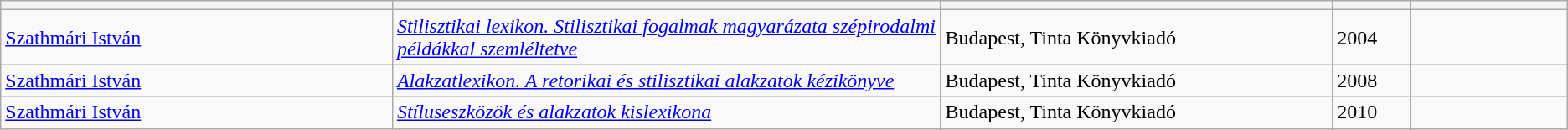<table class="wikitable sortable">
<tr>
<th bgcolor="#DAA520" width="25%"></th>
<th bgcolor="#DAA520" width="35%"></th>
<th bgcolor="#DAA520" width="25%"></th>
<th bgcolor="#DAA520" width="5%"></th>
<th bgcolor="#DAA520" width="10%"></th>
</tr>
<tr>
<td><a href='#'>Szathmári István</a></td>
<td><em><a href='#'>Stilisztikai lexikon. Stilisztikai fogalmak magyarázata szépirodalmi példákkal szemléltetve</a></em></td>
<td>Budapest, Tinta Könyvkiadó</td>
<td>2004</td>
<td></td>
</tr>
<tr>
<td><a href='#'>Szathmári István</a></td>
<td><em><a href='#'>Alakzatlexikon. A retorikai és stilisztikai alakzatok kézikönyve</a></em></td>
<td>Budapest, Tinta Könyvkiadó</td>
<td>2008</td>
<td></td>
</tr>
<tr>
<td><a href='#'>Szathmári István</a></td>
<td><em><a href='#'>Stíluseszközök és alakzatok kislexikona</a></em></td>
<td>Budapest, Tinta Könyvkiadó</td>
<td>2010</td>
<td></td>
</tr>
</table>
